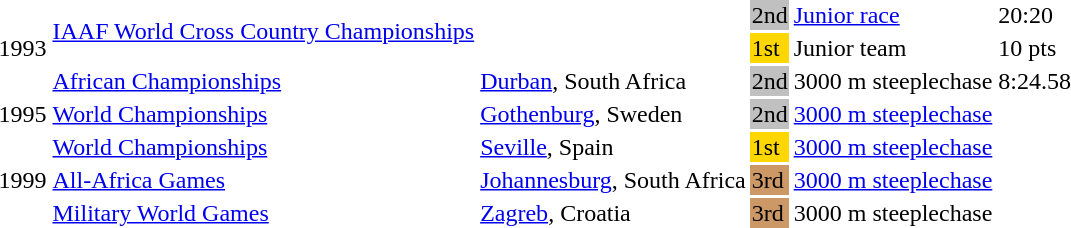<table>
<tr>
<td rowspan=3>1993</td>
<td rowspan=2><a href='#'>IAAF World Cross Country Championships</a></td>
<td rowspan=2></td>
<td bgcolor=silver>2nd</td>
<td><a href='#'>Junior race</a></td>
<td>20:20</td>
</tr>
<tr>
<td bgcolor=gold>1st</td>
<td>Junior team</td>
<td>10 pts</td>
</tr>
<tr>
<td><a href='#'>African Championships</a></td>
<td><a href='#'>Durban</a>, South Africa</td>
<td bgcolor=silver>2nd</td>
<td>3000 m steeplechase</td>
<td>8:24.58</td>
</tr>
<tr>
<td>1995</td>
<td><a href='#'>World Championships</a></td>
<td><a href='#'>Gothenburg</a>, Sweden</td>
<td bgcolor=silver>2nd</td>
<td><a href='#'>3000 m steeplechase</a></td>
<td></td>
</tr>
<tr>
<td rowspan=3>1999</td>
<td><a href='#'>World Championships</a></td>
<td><a href='#'>Seville</a>, Spain</td>
<td bgcolor=gold>1st</td>
<td><a href='#'>3000 m steeplechase</a></td>
<td></td>
</tr>
<tr>
<td><a href='#'>All-Africa Games</a></td>
<td><a href='#'>Johannesburg</a>, South Africa</td>
<td bgcolor=cc9966>3rd</td>
<td><a href='#'>3000 m steeplechase</a></td>
<td></td>
</tr>
<tr>
<td><a href='#'>Military World Games</a></td>
<td><a href='#'>Zagreb</a>, Croatia</td>
<td bgcolor="cc9966">3rd</td>
<td>3000 m steeplechase</td>
<td></td>
</tr>
</table>
